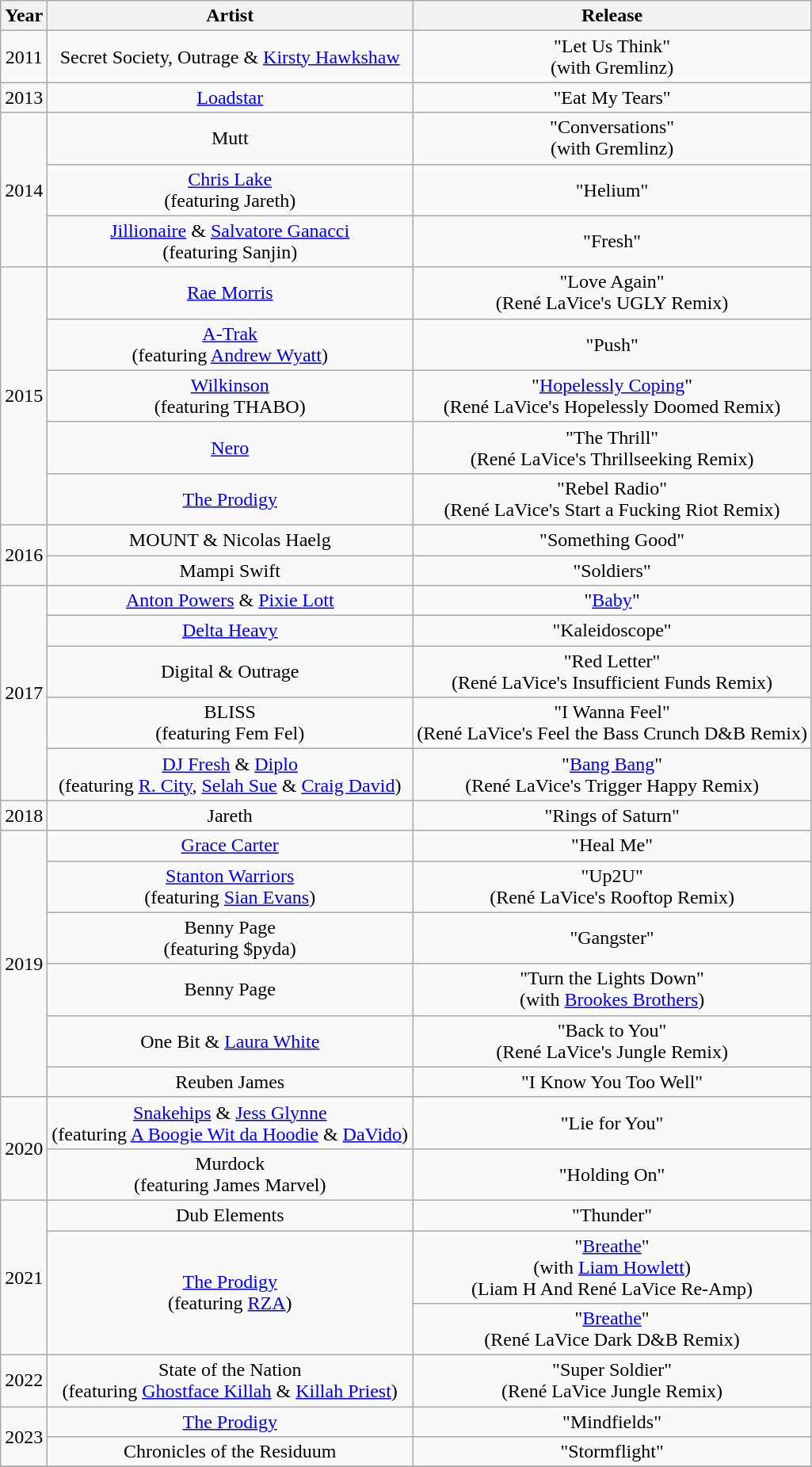<table class="wikitable" style="text-align:center;">
<tr>
<th>Year</th>
<th>Artist</th>
<th>Release</th>
</tr>
<tr>
<td>2011</td>
<td>Secret Society, Outrage & <a href='#'>Kirsty Hawkshaw</a></td>
<td>"Let Us Think" <br><span>(with Gremlinz)</span></td>
</tr>
<tr>
<td>2013</td>
<td><a href='#'>Loadstar</a></td>
<td>"Eat My Tears"</td>
</tr>
<tr>
<td rowspan="3">2014</td>
<td>Mutt</td>
<td>"Conversations" <br><span>(with Gremlinz)</span></td>
</tr>
<tr>
<td><a href='#'>Chris Lake</a> <br><span>(featuring Jareth)</span></td>
<td>"Helium"</td>
</tr>
<tr>
<td><a href='#'>Jillionaire</a> & <a href='#'>Salvatore Ganacci</a> <br><span>(featuring Sanjin)</span></td>
<td>"Fresh"</td>
</tr>
<tr>
<td rowspan="5">2015</td>
<td><a href='#'>Rae Morris</a></td>
<td>"Love Again" <br><span>(René LaVice's UGLY Remix)</span></td>
</tr>
<tr>
<td><a href='#'>A-Trak</a> <br><span>(featuring <a href='#'>Andrew Wyatt</a>)</span></td>
<td>"Push"</td>
</tr>
<tr>
<td><a href='#'>Wilkinson</a> <br><span>(featuring THABO)</span></td>
<td>"<a href='#'>Hopelessly Coping</a>" <br><span>(René LaVice's Hopelessly Doomed Remix)</span></td>
</tr>
<tr>
<td><a href='#'>Nero</a></td>
<td>"The Thrill" <br><span>(René LaVice's Thrillseeking Remix)</span></td>
</tr>
<tr>
<td><a href='#'>The Prodigy</a></td>
<td>"Rebel Radio" <br><span>(René LaVice's Start a Fucking Riot Remix)</span></td>
</tr>
<tr>
<td rowspan="2">2016</td>
<td>MOUNT & Nicolas Haelg</td>
<td>"Something Good"</td>
</tr>
<tr>
<td>Mampi Swift</td>
<td>"Soldiers"</td>
</tr>
<tr>
<td rowspan="5">2017</td>
<td><a href='#'>Anton Powers</a> & <a href='#'>Pixie Lott</a></td>
<td>"<a href='#'>Baby</a>"</td>
</tr>
<tr>
<td><a href='#'>Delta Heavy</a></td>
<td>"Kaleidoscope"</td>
</tr>
<tr>
<td>Digital & Outrage</td>
<td>"Red Letter" <br><span>(René LaVice's Insufficient Funds Remix)</span></td>
</tr>
<tr>
<td>BLISS <br><span>(featuring Fem Fel)</span></td>
<td>"I Wanna Feel" <br><span>(René LaVice's Feel the Bass Crunch D&B Remix)</span></td>
</tr>
<tr>
<td><a href='#'>DJ Fresh</a> & <a href='#'>Diplo</a> <br><span>(featuring <a href='#'>R. City</a>, <a href='#'>Selah Sue</a> & <a href='#'>Craig David</a>)</span></td>
<td>"<a href='#'>Bang Bang</a>" <br><span>(René LaVice's Trigger Happy Remix)</span></td>
</tr>
<tr>
<td>2018</td>
<td>Jareth</td>
<td>"Rings of Saturn"</td>
</tr>
<tr>
<td rowspan="6">2019</td>
<td><a href='#'>Grace Carter</a></td>
<td>"Heal Me"</td>
</tr>
<tr>
<td><a href='#'>Stanton Warriors</a> <br><span>(featuring <a href='#'>Sian Evans</a>)</span></td>
<td>"Up2U" <br><span>(René LaVice's Rooftop Remix)</span></td>
</tr>
<tr>
<td>Benny Page <br><span>(featuring $pyda)</span></td>
<td>"Gangster"</td>
</tr>
<tr>
<td>Benny Page</td>
<td>"Turn the Lights Down" <br><span>(with <a href='#'>Brookes Brothers</a>)</span></td>
</tr>
<tr>
<td>One Bit & <a href='#'>Laura White</a></td>
<td>"Back to You" <br><span>(René LaVice's Jungle Remix)</span></td>
</tr>
<tr>
<td>Reuben James</td>
<td>"I Know You Too Well"</td>
</tr>
<tr>
<td rowspan="2">2020</td>
<td><a href='#'>Snakehips</a> & <a href='#'>Jess Glynne</a> <br><span>(featuring <a href='#'>A Boogie Wit da Hoodie</a> & <a href='#'>DaVido</a>)</span></td>
<td>"Lie for You"</td>
</tr>
<tr>
<td>Murdock <br><span>(featuring James Marvel)</span></td>
<td>"Holding On"</td>
</tr>
<tr>
<td rowspan="3">2021</td>
<td>Dub Elements</td>
<td>"Thunder"</td>
</tr>
<tr>
<td rowspan="2"><a href='#'>The Prodigy</a> <br><span>(featuring <a href='#'>RZA</a>)</span></td>
<td>"<a href='#'>Breathe</a>" <br><span>(with <a href='#'>Liam Howlett</a>)</span> <br><span>(Liam H And René LaVice Re-Amp)</span></td>
</tr>
<tr>
<td>"<a href='#'>Breathe</a>" <br><span>(René LaVice Dark D&B Remix)</span></td>
</tr>
<tr>
<td rowspan="1">2022</td>
<td>State of the Nation <br><span>(featuring <a href='#'>Ghostface Killah</a> & <a href='#'>Killah Priest</a>)</span></td>
<td>"Super Soldier" <br><span>(René LaVice Jungle Remix)</span></td>
</tr>
<tr>
<td rowspan="2">2023</td>
<td><a href='#'>The Prodigy</a></td>
<td>"Mindfields"</td>
</tr>
<tr>
<td>Chronicles of the Residuum</td>
<td>"Stormflight"</td>
</tr>
<tr>
</tr>
</table>
